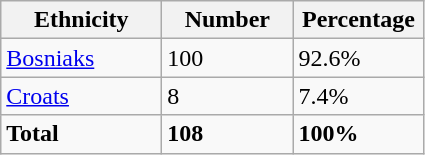<table class="wikitable">
<tr>
<th width="100px">Ethnicity</th>
<th width="80px">Number</th>
<th width="80px">Percentage</th>
</tr>
<tr>
<td><a href='#'>Bosniaks</a></td>
<td>100</td>
<td>92.6%</td>
</tr>
<tr>
<td><a href='#'>Croats</a></td>
<td>8</td>
<td>7.4%</td>
</tr>
<tr>
<td><strong>Total</strong></td>
<td><strong>108</strong></td>
<td><strong>100%</strong></td>
</tr>
</table>
